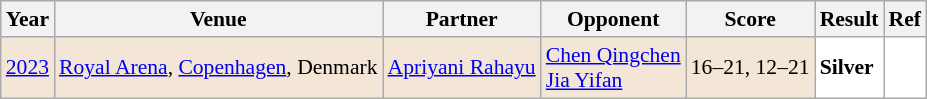<table class="sortable wikitable" style="font-size: 90%;">
<tr>
<th>Year</th>
<th>Venue</th>
<th>Partner</th>
<th>Opponent</th>
<th>Score</th>
<th>Result</th>
<th>Ref</th>
</tr>
<tr style="background:#F3E6D7">
<td align="center"><a href='#'>2023</a></td>
<td align="left"><a href='#'>Royal Arena</a>, <a href='#'>Copenhagen</a>, Denmark</td>
<td align="left"> <a href='#'>Apriyani Rahayu</a></td>
<td align="left"> <a href='#'>Chen Qingchen</a><br> <a href='#'>Jia Yifan</a></td>
<td align="left">16–21, 12–21</td>
<td style="text-align:left; background:white"> <strong>Silver</strong></td>
<td style="text-align:center; background:white"></td>
</tr>
</table>
